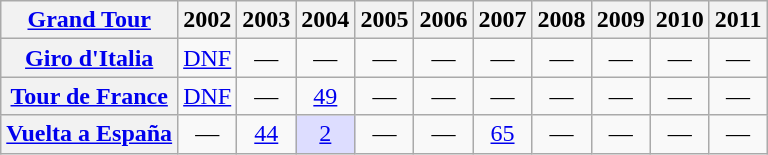<table class="wikitable plainrowheaders">
<tr>
<th scope="col"><a href='#'>Grand Tour</a></th>
<th scope="col">2002</th>
<th scope="col">2003</th>
<th scope="col">2004</th>
<th scope="col">2005</th>
<th scope="col">2006</th>
<th scope="col">2007</th>
<th scope="col">2008</th>
<th scope="col">2009</th>
<th scope="col">2010</th>
<th scope="col">2011</th>
</tr>
<tr style="text-align:center;">
<th scope="row"> <a href='#'>Giro d'Italia</a></th>
<td style="text-align:center;"><a href='#'>DNF</a></td>
<td>—</td>
<td>—</td>
<td>—</td>
<td>—</td>
<td>—</td>
<td>—</td>
<td>—</td>
<td>—</td>
<td>—</td>
</tr>
<tr style="text-align:center;">
<th scope="row"> <a href='#'>Tour de France</a></th>
<td style="text-align:center;"><a href='#'>DNF</a></td>
<td>—</td>
<td style="text-align:center;"><a href='#'>49</a></td>
<td>—</td>
<td>—</td>
<td>—</td>
<td>—</td>
<td>—</td>
<td>—</td>
<td>—</td>
</tr>
<tr style="text-align:center;">
<th scope="row"> <a href='#'>Vuelta a España</a></th>
<td>—</td>
<td style="text-align:center;"><a href='#'>44</a></td>
<td style="text-align:center; background:#ddf;"><a href='#'>2</a></td>
<td>—</td>
<td>—</td>
<td style="text-align:center;"><a href='#'>65</a></td>
<td>—</td>
<td>—</td>
<td>—</td>
<td>—</td>
</tr>
</table>
